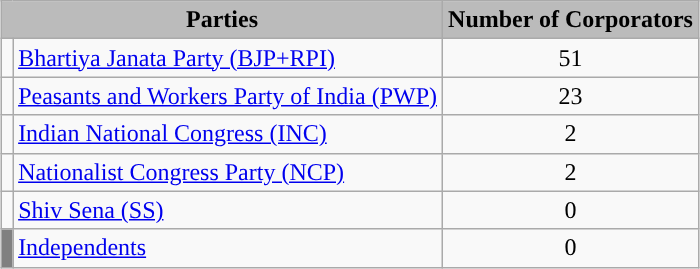<table class="wikitable" style="margin-left: auto; margin-right: auto; border: none;">
<tr style="text-align:center;">
<td colspan="2" style="background:#BBB"><strong>Parties</strong></td>
<td style="background:#BBB"><strong>Number of Corporators</strong></td>
</tr>
<tr>
<td style="background-color: "></td>
<td><a href='#'>Bhartiya Janata Party (BJP+RPI)</a></td>
<td style="text-align:center">51</td>
</tr>
<tr>
<td style="background-color: "></td>
<td><a href='#'>Peasants and Workers Party of India (PWP)</a></td>
<td style="text-align:center">23</td>
</tr>
<tr>
<td style="background-color: "></td>
<td><a href='#'>Indian National Congress (INC)</a></td>
<td style="text-align:center">2</td>
</tr>
<tr>
<td style="background-color: "></td>
<td><a href='#'>Nationalist Congress Party (NCP)</a></td>
<td style="text-align:center">2</td>
</tr>
<tr>
<td style="background-color: "></td>
<td><a href='#'>Shiv Sena (SS)</a></td>
<td style="text-align:center">0</td>
</tr>
<tr>
<td style="background:gray;"></td>
<td><a href='#'>Independents</a></td>
<td style="text-align:center">0</td>
</tr>
</table>
